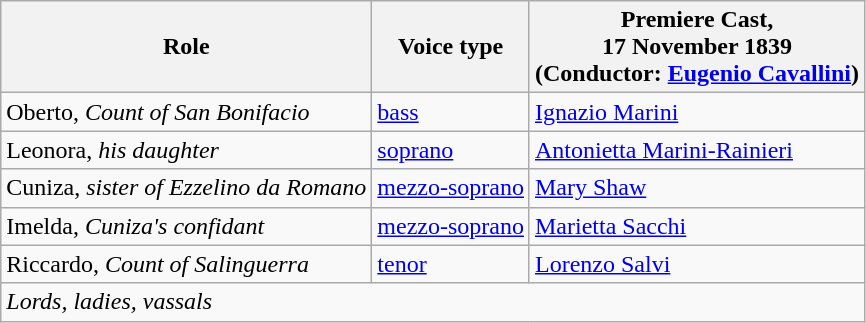<table class="wikitable">
<tr>
<th>Role</th>
<th>Voice type</th>
<th>Premiere Cast,<br>17 November 1839<br>(Conductor: <a href='#'>Eugenio Cavallini</a>)</th>
</tr>
<tr>
<td>Oberto, <em>Count of San Bonifacio</em></td>
<td><a href='#'>bass</a></td>
<td><a href='#'>Ignazio Marini</a></td>
</tr>
<tr>
<td>Leonora, <em>his daughter</em></td>
<td><a href='#'>soprano</a></td>
<td><a href='#'>Antonietta Marini-Rainieri</a></td>
</tr>
<tr>
<td>Cuniza, <em>sister of Ezzelino da Romano</em></td>
<td><a href='#'>mezzo-soprano</a></td>
<td><a href='#'>Mary Shaw</a></td>
</tr>
<tr>
<td>Imelda, <em>Cuniza's confidant</em></td>
<td><a href='#'>mezzo-soprano</a></td>
<td><a href='#'>Marietta Sacchi</a></td>
</tr>
<tr>
<td>Riccardo, <em>Count of Salinguerra</em></td>
<td><a href='#'>tenor</a></td>
<td><a href='#'>Lorenzo Salvi</a></td>
</tr>
<tr>
<td colspan="3"><em>Lords, ladies, vassals</em></td>
</tr>
</table>
